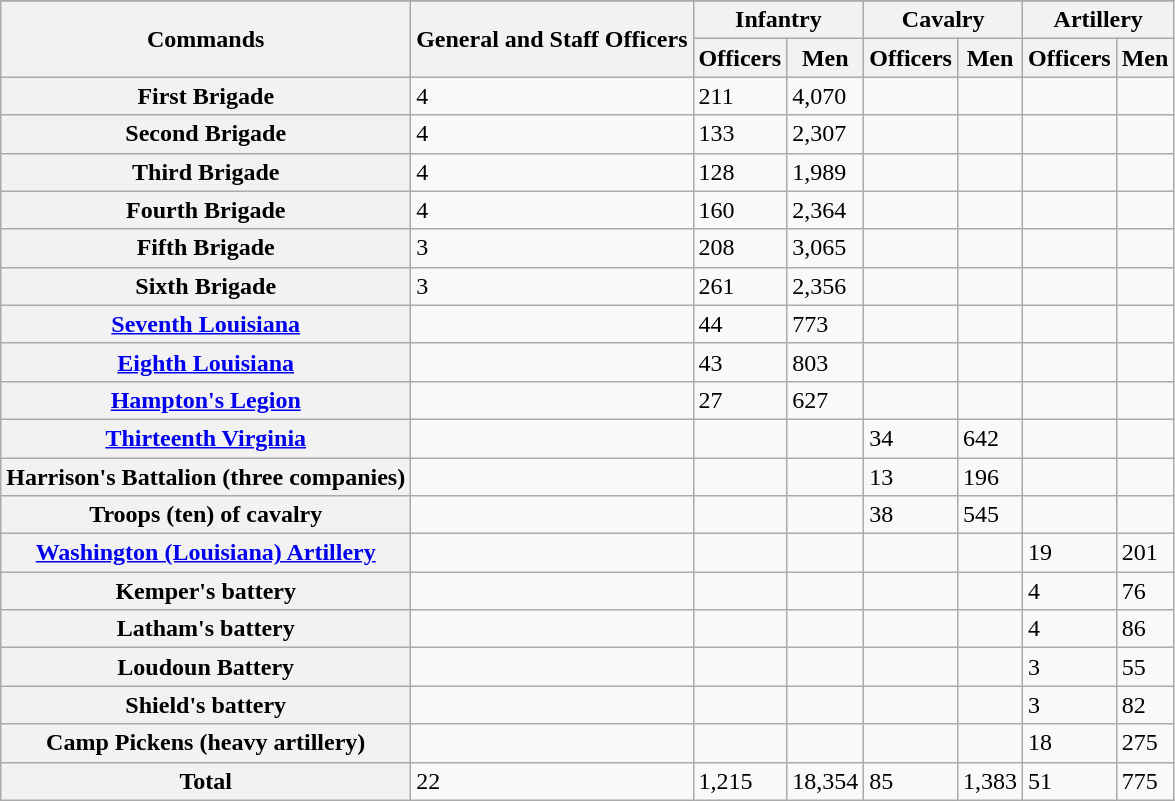<table class="wikitable plainrowheaders">
<tr>
</tr>
<tr>
<th scope=col rowspan=2>Commands</th>
<th scope=col rowspan=2>General and Staff Officers</th>
<th scope=col colspan=2>Infantry</th>
<th scope=col colspan=2>Cavalry</th>
<th scope=col colspan=2>Artillery</th>
</tr>
<tr>
<th scope=col>Officers</th>
<th scope=col>Men</th>
<th scope=col>Officers</th>
<th scope=col>Men</th>
<th scope=col>Officers</th>
<th scope=col>Men</th>
</tr>
<tr>
<th scope=row>First Brigade</th>
<td>4</td>
<td>211</td>
<td>4,070</td>
<td></td>
<td></td>
<td></td>
<td></td>
</tr>
<tr>
<th scope=row>Second Brigade</th>
<td>4</td>
<td>133</td>
<td>2,307</td>
<td></td>
<td></td>
<td></td>
<td></td>
</tr>
<tr>
<th scope=row>Third Brigade</th>
<td>4</td>
<td>128</td>
<td>1,989</td>
<td></td>
<td></td>
<td></td>
<td></td>
</tr>
<tr>
<th scope=row>Fourth Brigade</th>
<td>4</td>
<td>160</td>
<td>2,364</td>
<td></td>
<td></td>
<td></td>
<td></td>
</tr>
<tr>
<th scope=row>Fifth Brigade</th>
<td>3</td>
<td>208</td>
<td>3,065</td>
<td></td>
<td></td>
<td></td>
<td></td>
</tr>
<tr>
<th scope=row>Sixth Brigade</th>
<td>3</td>
<td>261</td>
<td>2,356</td>
<td></td>
<td></td>
<td></td>
<td></td>
</tr>
<tr>
<th scope=row><a href='#'>Seventh Louisiana</a></th>
<td></td>
<td>44</td>
<td>773</td>
<td></td>
<td></td>
<td></td>
<td></td>
</tr>
<tr>
<th scope=row><a href='#'>Eighth Louisiana</a></th>
<td></td>
<td>43</td>
<td>803</td>
<td></td>
<td></td>
<td></td>
<td></td>
</tr>
<tr>
<th scope=row><a href='#'>Hampton's Legion</a></th>
<td></td>
<td>27</td>
<td>627</td>
<td></td>
<td></td>
<td></td>
<td></td>
</tr>
<tr>
<th scope=row><a href='#'>Thirteenth Virginia</a></th>
<td></td>
<td></td>
<td></td>
<td>34</td>
<td>642</td>
<td></td>
<td></td>
</tr>
<tr>
<th scope=row>Harrison's Battalion (three companies)</th>
<td></td>
<td></td>
<td></td>
<td>13</td>
<td>196</td>
<td></td>
<td></td>
</tr>
<tr>
<th scope=row>Troops (ten) of cavalry</th>
<td></td>
<td></td>
<td></td>
<td>38</td>
<td>545</td>
<td></td>
<td></td>
</tr>
<tr>
<th scope=row><a href='#'>Washington (Louisiana) Artillery</a></th>
<td></td>
<td></td>
<td></td>
<td></td>
<td></td>
<td>19</td>
<td>201</td>
</tr>
<tr>
<th scope=row>Kemper's battery</th>
<td></td>
<td></td>
<td></td>
<td></td>
<td></td>
<td>4</td>
<td>76</td>
</tr>
<tr>
<th scope=row>Latham's battery</th>
<td></td>
<td></td>
<td></td>
<td></td>
<td></td>
<td>4</td>
<td>86</td>
</tr>
<tr>
<th scope=row>Loudoun Battery</th>
<td></td>
<td></td>
<td></td>
<td></td>
<td></td>
<td>3</td>
<td>55</td>
</tr>
<tr>
<th scope=row>Shield's battery</th>
<td></td>
<td></td>
<td></td>
<td></td>
<td></td>
<td>3</td>
<td>82</td>
</tr>
<tr>
<th scope=row>Camp Pickens (heavy artillery)</th>
<td></td>
<td></td>
<td></td>
<td></td>
<td></td>
<td>18</td>
<td>275</td>
</tr>
<tr>
<th>Total</th>
<td>22</td>
<td>1,215</td>
<td>18,354</td>
<td>85</td>
<td>1,383</td>
<td>51</td>
<td>775</td>
</tr>
</table>
